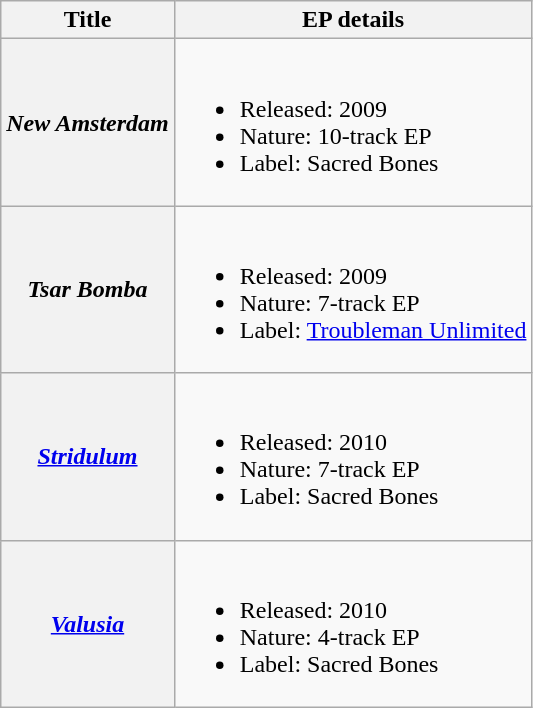<table class="wikitable plainrowheaders">
<tr>
<th scope="col">Title</th>
<th scope="col">EP details</th>
</tr>
<tr>
<th scope="row"><em>New Amsterdam</em></th>
<td><br><ul><li>Released: 2009</li><li>Nature: 10-track EP</li><li>Label: Sacred Bones</li></ul></td>
</tr>
<tr>
<th scope="row"><em>Tsar Bomba</em></th>
<td><br><ul><li>Released: 2009</li><li>Nature: 7-track EP</li><li>Label: <a href='#'>Troubleman Unlimited</a></li></ul></td>
</tr>
<tr>
<th scope="row"><em><a href='#'>Stridulum</a></em></th>
<td><br><ul><li>Released: 2010</li><li>Nature: 7-track EP</li><li>Label: Sacred Bones</li></ul></td>
</tr>
<tr>
<th scope="row"><em><a href='#'>Valusia</a></em></th>
<td><br><ul><li>Released: 2010</li><li>Nature: 4-track EP</li><li>Label: Sacred Bones</li></ul></td>
</tr>
</table>
